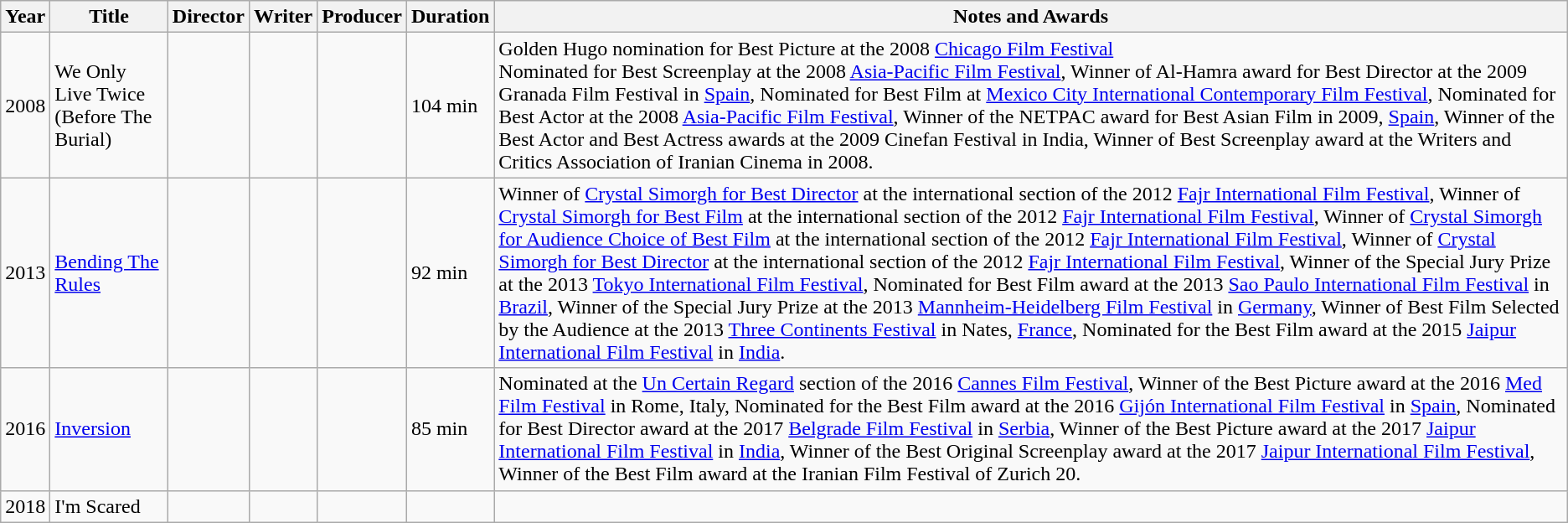<table class="wikitable">
<tr>
<th>Year</th>
<th>Title</th>
<th>Director</th>
<th>Writer</th>
<th>Producer</th>
<th>Duration</th>
<th>Notes and Awards</th>
</tr>
<tr>
<td>2008</td>
<td>We Only Live Twice (Before The Burial)</td>
<td></td>
<td></td>
<td></td>
<td>104 min</td>
<td>Golden Hugo nomination for Best Picture at the 2008 <a href='#'>Chicago Film Festival</a><br>Nominated for Best Screenplay at the 2008 <a href='#'>Asia-Pacific Film Festival</a>, Winner of Al-Hamra award for Best Director at the 2009 Granada Film Festival in <a href='#'>Spain</a>, Nominated for Best Film at <a href='#'>Mexico City International Contemporary Film Festival</a>, Nominated for Best Actor at the 2008 <a href='#'>Asia-Pacific Film Festival</a>, Winner of the NETPAC award for Best Asian Film in 2009, <a href='#'>Spain</a>, Winner of the Best Actor and Best Actress awards at the 2009 Cinefan Festival in India, Winner of Best Screenplay award at the Writers and Critics Association of Iranian Cinema in 2008.</td>
</tr>
<tr>
<td>2013</td>
<td><a href='#'>Bending The Rules</a></td>
<td></td>
<td></td>
<td></td>
<td>92 min</td>
<td>Winner of <a href='#'>Crystal Simorgh for Best Director</a> at the international section of the 2012 <a href='#'>Fajr International Film Festival</a>, Winner of <a href='#'>Crystal Simorgh for Best Film</a> at the international section of the 2012 <a href='#'>Fajr International Film Festival</a>, Winner of <a href='#'>Crystal Simorgh for Audience Choice of Best Film</a> at the international section of the 2012 <a href='#'>Fajr International Film Festival</a>, Winner of <a href='#'>Crystal Simorgh for Best Director</a> at the international section of the 2012 <a href='#'>Fajr International Film Festival</a>, Winner of the Special Jury Prize at the 2013 <a href='#'>Tokyo International Film Festival</a>, Nominated for Best Film award at the 2013 <a href='#'>Sao Paulo International Film Festival</a> in <a href='#'>Brazil</a>, Winner of the Special Jury Prize at the 2013 <a href='#'>Mannheim-Heidelberg Film Festival</a> in <a href='#'>Germany</a>, Winner of Best Film Selected by the Audience at the 2013 <a href='#'>Three Continents Festival</a> in Nates, <a href='#'>France</a>, Nominated for the Best Film award at the 2015 <a href='#'>Jaipur International Film Festival</a> in <a href='#'>India</a>.</td>
</tr>
<tr>
<td>2016</td>
<td><a href='#'>Inversion</a></td>
<td></td>
<td></td>
<td></td>
<td>85 min</td>
<td>Nominated at the <a href='#'>Un Certain Regard</a> section of the 2016 <a href='#'>Cannes Film Festival</a>, Winner of the Best Picture award at the 2016 <a href='#'>Med Film Festival</a> in Rome, Italy, Nominated for the Best Film award at the 2016 <a href='#'>Gijón International Film Festival</a> in <a href='#'>Spain</a>, Nominated for Best Director award at the 2017 <a href='#'>Belgrade Film Festival</a> in <a href='#'>Serbia</a>, Winner of the Best Picture award at the 2017 <a href='#'>Jaipur International Film Festival</a> in <a href='#'>India</a>, Winner of the Best Original Screenplay award at the 2017 <a href='#'>Jaipur International Film Festival</a>, Winner of the Best Film award at the Iranian Film Festival of Zurich 20.</td>
</tr>
<tr>
<td>2018</td>
<td>I'm Scared</td>
<td></td>
<td></td>
<td></td>
<td></td>
<td></td>
</tr>
</table>
